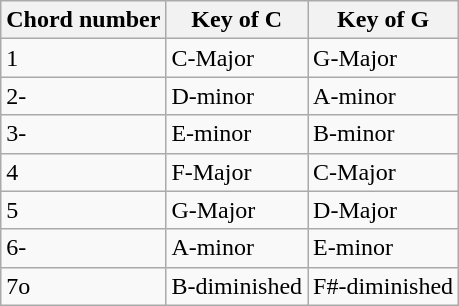<table class="wikitable">
<tr>
<th>Chord number</th>
<th>Key of C</th>
<th>Key of G</th>
</tr>
<tr>
<td>1</td>
<td>C-Major</td>
<td>G-Major</td>
</tr>
<tr>
<td>2-</td>
<td>D-minor</td>
<td>A-minor</td>
</tr>
<tr>
<td>3-</td>
<td>E-minor</td>
<td>B-minor</td>
</tr>
<tr>
<td>4</td>
<td>F-Major</td>
<td>C-Major</td>
</tr>
<tr>
<td>5</td>
<td>G-Major</td>
<td>D-Major</td>
</tr>
<tr>
<td>6-</td>
<td>A-minor</td>
<td>E-minor</td>
</tr>
<tr>
<td>7o</td>
<td>B-diminished</td>
<td>F#-diminished</td>
</tr>
</table>
